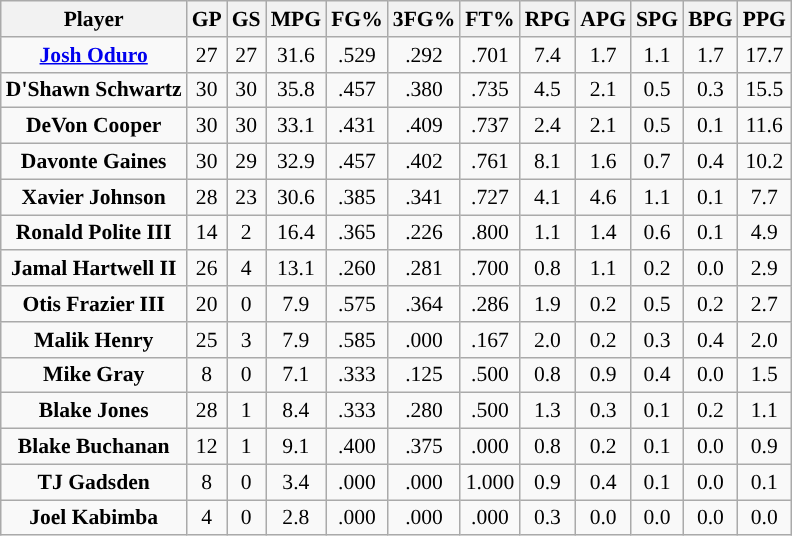<table class="wikitable sortable" style="font-size: 90%">
<tr>
<th>Player</th>
<th>GP</th>
<th>GS</th>
<th>MPG</th>
<th>FG%</th>
<th>3FG%</th>
<th>FT%</th>
<th>RPG</th>
<th>APG</th>
<th>SPG</th>
<th>BPG</th>
<th>PPG</th>
</tr>
<tr align="center" bgcolor="">
<td><strong><a href='#'>Josh Oduro</a></strong></td>
<td>27</td>
<td>27</td>
<td>31.6</td>
<td>.529</td>
<td>.292</td>
<td>.701</td>
<td>7.4</td>
<td>1.7</td>
<td>1.1</td>
<td>1.7</td>
<td>17.7</td>
</tr>
<tr align="center" bgcolor="">
<td><strong>D'Shawn Schwartz</strong></td>
<td>30</td>
<td>30</td>
<td>35.8</td>
<td>.457</td>
<td>.380</td>
<td>.735</td>
<td>4.5</td>
<td>2.1</td>
<td>0.5</td>
<td>0.3</td>
<td>15.5</td>
</tr>
<tr align="center" bgcolor="">
<td><strong>DeVon Cooper</strong></td>
<td>30</td>
<td>30</td>
<td>33.1</td>
<td>.431</td>
<td>.409</td>
<td>.737</td>
<td>2.4</td>
<td>2.1</td>
<td>0.5</td>
<td>0.1</td>
<td>11.6</td>
</tr>
<tr align="center" bgcolor="">
<td><strong>Davonte Gaines</strong></td>
<td>30</td>
<td>29</td>
<td>32.9</td>
<td>.457</td>
<td>.402</td>
<td>.761</td>
<td>8.1</td>
<td>1.6</td>
<td>0.7</td>
<td>0.4</td>
<td>10.2</td>
</tr>
<tr align="center" bgcolor="">
<td><strong>Xavier Johnson</strong></td>
<td>28</td>
<td>23</td>
<td>30.6</td>
<td>.385</td>
<td>.341</td>
<td>.727</td>
<td>4.1</td>
<td>4.6</td>
<td>1.1</td>
<td>0.1</td>
<td>7.7</td>
</tr>
<tr align="center" bgcolor="">
<td><strong>Ronald Polite III</strong></td>
<td>14</td>
<td>2</td>
<td>16.4</td>
<td>.365</td>
<td>.226</td>
<td>.800</td>
<td>1.1</td>
<td>1.4</td>
<td>0.6</td>
<td>0.1</td>
<td>4.9</td>
</tr>
<tr align="center" bgcolor="">
<td><strong>Jamal Hartwell II</strong></td>
<td>26</td>
<td>4</td>
<td>13.1</td>
<td>.260</td>
<td>.281</td>
<td>.700</td>
<td>0.8</td>
<td>1.1</td>
<td>0.2</td>
<td>0.0</td>
<td>2.9</td>
</tr>
<tr align="center" bgcolor="">
<td><strong>Otis Frazier III</strong></td>
<td>20</td>
<td>0</td>
<td>7.9</td>
<td>.575</td>
<td>.364</td>
<td>.286</td>
<td>1.9</td>
<td>0.2</td>
<td>0.5</td>
<td>0.2</td>
<td>2.7</td>
</tr>
<tr align="center" bgcolor="">
<td><strong>Malik Henry</strong></td>
<td>25</td>
<td>3</td>
<td>7.9</td>
<td>.585</td>
<td>.000</td>
<td>.167</td>
<td>2.0</td>
<td>0.2</td>
<td>0.3</td>
<td>0.4</td>
<td>2.0</td>
</tr>
<tr align="center" bgcolor="">
<td><strong>Mike Gray</strong></td>
<td>8</td>
<td>0</td>
<td>7.1</td>
<td>.333</td>
<td>.125</td>
<td>.500</td>
<td>0.8</td>
<td>0.9</td>
<td>0.4</td>
<td>0.0</td>
<td>1.5</td>
</tr>
<tr align="center" bgcolor="">
<td><strong>Blake Jones</strong></td>
<td>28</td>
<td>1</td>
<td>8.4</td>
<td>.333</td>
<td>.280</td>
<td>.500</td>
<td>1.3</td>
<td>0.3</td>
<td>0.1</td>
<td>0.2</td>
<td>1.1</td>
</tr>
<tr align="center" bgcolor="">
<td><strong>Blake Buchanan</strong></td>
<td>12</td>
<td>1</td>
<td>9.1</td>
<td>.400</td>
<td>.375</td>
<td>.000</td>
<td>0.8</td>
<td>0.2</td>
<td>0.1</td>
<td>0.0</td>
<td>0.9</td>
</tr>
<tr align="center" bgcolor="">
<td><strong>TJ Gadsden</strong></td>
<td>8</td>
<td>0</td>
<td>3.4</td>
<td>.000</td>
<td>.000</td>
<td>1.000</td>
<td>0.9</td>
<td>0.4</td>
<td>0.1</td>
<td>0.0</td>
<td>0.1</td>
</tr>
<tr align="center" bgcolor="">
<td><strong>Joel Kabimba</strong></td>
<td>4</td>
<td>0</td>
<td>2.8</td>
<td>.000</td>
<td>.000</td>
<td>.000</td>
<td>0.3</td>
<td>0.0</td>
<td>0.0</td>
<td>0.0</td>
<td>0.0</td>
</tr>
</table>
